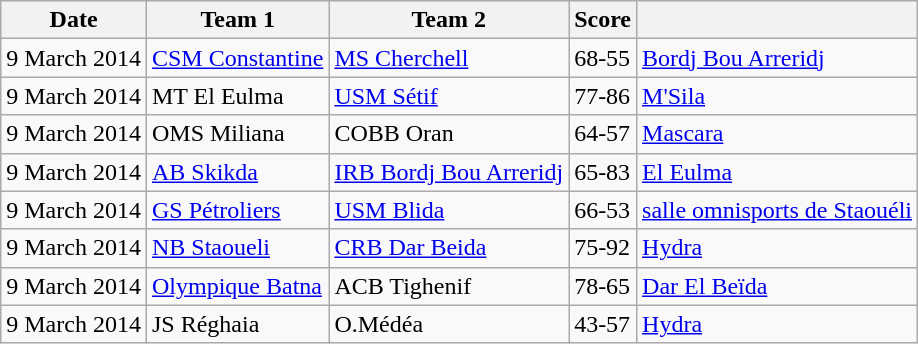<table class="wikitable">
<tr>
<th scope="col">Date</th>
<th scope="col">Team 1</th>
<th scope="col">Team 2</th>
<th scope="col">Score</th>
<th scope="col"></th>
</tr>
<tr>
<td>9 March 2014</td>
<td><a href='#'>CSM Constantine</a></td>
<td><a href='#'>MS Cherchell</a></td>
<td>68-55</td>
<td><a href='#'>Bordj Bou Arreridj</a></td>
</tr>
<tr>
<td>9 March 2014</td>
<td>MT El Eulma</td>
<td><a href='#'>USM Sétif</a></td>
<td>77-86</td>
<td><a href='#'>M'Sila</a></td>
</tr>
<tr>
<td>9 March 2014</td>
<td>OMS Miliana</td>
<td>COBB Oran</td>
<td>64-57</td>
<td><a href='#'>Mascara</a></td>
</tr>
<tr>
<td>9 March 2014</td>
<td><a href='#'>AB Skikda</a></td>
<td><a href='#'>IRB Bordj Bou Arreridj</a></td>
<td>65-83</td>
<td><a href='#'>El Eulma</a></td>
</tr>
<tr>
<td>9 March 2014</td>
<td><a href='#'>GS Pétroliers</a></td>
<td><a href='#'>USM Blida</a></td>
<td>66-53</td>
<td><a href='#'>salle omnisports de Staouéli</a></td>
</tr>
<tr>
<td>9 March 2014</td>
<td><a href='#'>NB Staoueli</a></td>
<td><a href='#'>CRB Dar Beida</a></td>
<td>75-92</td>
<td><a href='#'>Hydra</a></td>
</tr>
<tr>
<td>9 March 2014</td>
<td><a href='#'>Olympique Batna</a></td>
<td>ACB Tighenif</td>
<td>78-65</td>
<td><a href='#'>Dar El Beïda</a></td>
</tr>
<tr>
<td>9 March 2014</td>
<td>JS Réghaia</td>
<td>O.Médéa</td>
<td>43-57</td>
<td><a href='#'>Hydra</a></td>
</tr>
</table>
